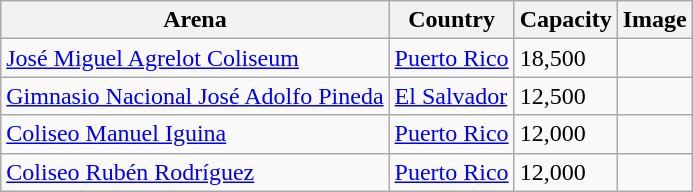<table class="wikitable sortable">
<tr>
<th>Arena</th>
<th>Country</th>
<th>Capacity</th>
<th>Image</th>
</tr>
<tr>
<td><a href='#'>José Miguel Agrelot Coliseum</a></td>
<td><a href='#'>Puerto Rico</a></td>
<td>18,500</td>
<td></td>
</tr>
<tr>
<td><a href='#'>Gimnasio Nacional José Adolfo Pineda</a></td>
<td><a href='#'>El Salvador</a></td>
<td>12,500</td>
<td></td>
</tr>
<tr>
<td><a href='#'>Coliseo Manuel Iguina</a></td>
<td><a href='#'>Puerto Rico</a></td>
<td>12,000</td>
<td></td>
</tr>
<tr>
<td><a href='#'>Coliseo Rubén Rodríguez</a></td>
<td><a href='#'>Puerto Rico</a></td>
<td>12,000</td>
<td></td>
</tr>
</table>
